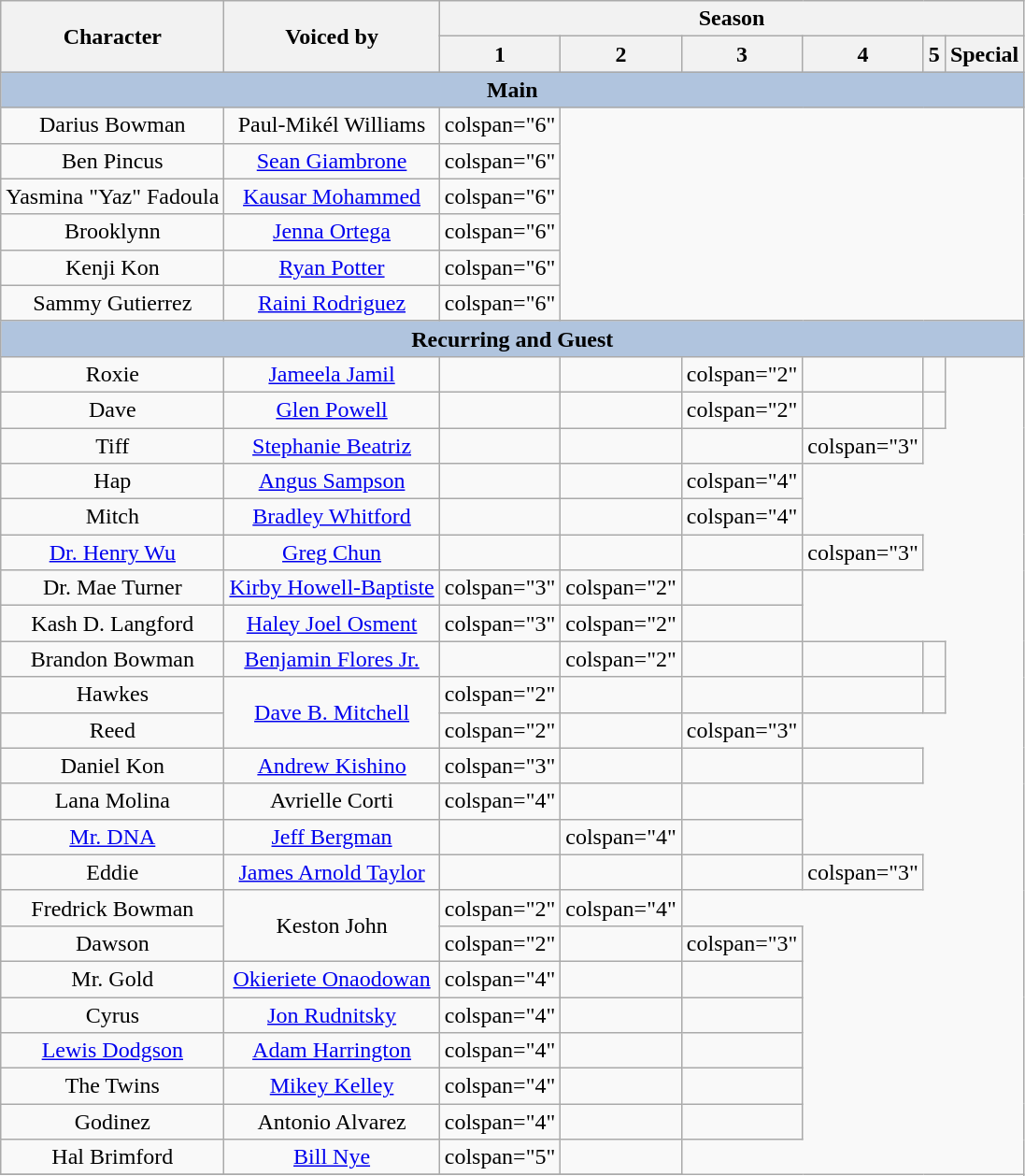<table class="wikitable plainrowheaders" style="text-align:center;">
<tr>
<th scope="col" rowspan="2">Character</th>
<th scope="col" rowspan="2">Voiced by</th>
<th scope="col" colspan="6">Season</th>
</tr>
<tr>
<th>1</th>
<th>2</th>
<th>3</th>
<th>4</th>
<th>5</th>
<th>Special</th>
</tr>
<tr>
<th colspan="8" style="background: LightSteelBlue;">Main</th>
</tr>
<tr>
<td>Darius Bowman</td>
<td>Paul-Mikél Williams</td>
<td>colspan="6" </td>
</tr>
<tr>
<td>Ben Pincus</td>
<td><a href='#'>Sean Giambrone</a></td>
<td>colspan="6" </td>
</tr>
<tr>
<td>Yasmina "Yaz" Fadoula</td>
<td><a href='#'>Kausar Mohammed</a></td>
<td>colspan="6" </td>
</tr>
<tr>
<td>Brooklynn</td>
<td><a href='#'>Jenna Ortega</a></td>
<td>colspan="6" </td>
</tr>
<tr>
<td>Kenji Kon</td>
<td><a href='#'>Ryan Potter</a></td>
<td>colspan="6" </td>
</tr>
<tr>
<td>Sammy Gutierrez</td>
<td><a href='#'>Raini Rodriguez</a></td>
<td>colspan="6" </td>
</tr>
<tr>
<th colspan="8" style="background: LightSteelBlue;">Recurring and Guest</th>
</tr>
<tr>
<td>Roxie</td>
<td><a href='#'>Jameela Jamil</a></td>
<td></td>
<td></td>
<td>colspan="2" </td>
<td></td>
<td></td>
</tr>
<tr>
<td>Dave</td>
<td><a href='#'>Glen Powell</a></td>
<td></td>
<td></td>
<td>colspan="2" </td>
<td></td>
<td></td>
</tr>
<tr>
<td>Tiff</td>
<td><a href='#'>Stephanie Beatriz</a></td>
<td></td>
<td></td>
<td></td>
<td>colspan="3" </td>
</tr>
<tr>
<td>Hap</td>
<td><a href='#'>Angus Sampson</a></td>
<td></td>
<td></td>
<td>colspan="4" </td>
</tr>
<tr>
<td>Mitch</td>
<td><a href='#'>Bradley Whitford</a></td>
<td></td>
<td></td>
<td>colspan="4" </td>
</tr>
<tr>
<td><a href='#'>Dr. Henry Wu</a></td>
<td><a href='#'>Greg Chun</a></td>
<td></td>
<td></td>
<td></td>
<td>colspan="3" </td>
</tr>
<tr>
<td>Dr. Mae Turner</td>
<td><a href='#'>Kirby Howell-Baptiste</a></td>
<td>colspan="3" </td>
<td>colspan="2"</td>
<td></td>
</tr>
<tr>
<td>Kash D. Langford</td>
<td><a href='#'>Haley Joel Osment</a></td>
<td>colspan="3" </td>
<td>colspan="2"</td>
<td></td>
</tr>
<tr>
<td>Brandon Bowman</td>
<td><a href='#'>Benjamin Flores Jr.</a></td>
<td></td>
<td>colspan="2" </td>
<td></td>
<td></td>
<td></td>
</tr>
<tr>
<td>Hawkes</td>
<td rowspan="2"><a href='#'>Dave B. Mitchell</a></td>
<td>colspan="2" </td>
<td></td>
<td></td>
<td></td>
<td></td>
</tr>
<tr>
<td>Reed</td>
<td>colspan="2" </td>
<td></td>
<td>colspan="3" </td>
</tr>
<tr>
<td>Daniel Kon</td>
<td><a href='#'>Andrew Kishino</a></td>
<td>colspan="3" </td>
<td></td>
<td></td>
<td></td>
</tr>
<tr>
<td>Lana Molina</td>
<td>Avrielle Corti</td>
<td>colspan="4" </td>
<td></td>
<td></td>
</tr>
<tr>
<td><a href='#'>Mr. DNA</a></td>
<td><a href='#'>Jeff Bergman</a></td>
<td></td>
<td>colspan="4" </td>
<td></td>
</tr>
<tr>
<td>Eddie</td>
<td><a href='#'>James Arnold Taylor</a></td>
<td></td>
<td></td>
<td></td>
<td>colspan="3" </td>
</tr>
<tr>
<td>Fredrick Bowman</td>
<td rowspan="2">Keston John</td>
<td>colspan="2" </td>
<td>colspan="4" </td>
</tr>
<tr>
<td>Dawson</td>
<td>colspan="2" </td>
<td></td>
<td>colspan="3" </td>
</tr>
<tr>
<td>Mr. Gold</td>
<td><a href='#'>Okieriete Onaodowan</a></td>
<td>colspan="4" </td>
<td></td>
<td></td>
</tr>
<tr>
<td>Cyrus</td>
<td><a href='#'>Jon Rudnitsky</a></td>
<td>colspan="4" </td>
<td></td>
<td></td>
</tr>
<tr>
<td><a href='#'>Lewis Dodgson</a></td>
<td><a href='#'>Adam Harrington</a></td>
<td>colspan="4" </td>
<td></td>
<td></td>
</tr>
<tr>
<td>The Twins</td>
<td><a href='#'>Mikey Kelley</a></td>
<td>colspan="4" </td>
<td></td>
<td></td>
</tr>
<tr>
<td>Godinez</td>
<td>Antonio Alvarez</td>
<td>colspan="4" </td>
<td></td>
<td></td>
</tr>
<tr>
<td>Hal Brimford</td>
<td><a href='#'>Bill Nye</a></td>
<td>colspan="5" </td>
<td></td>
</tr>
<tr>
</tr>
</table>
